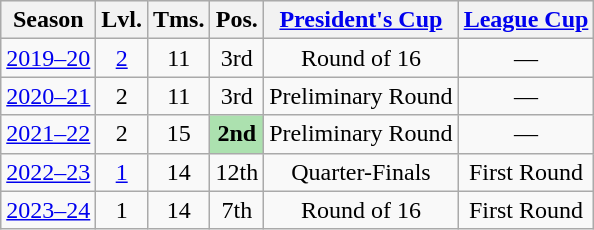<table class="wikitable" style="text-align:center">
<tr bgcolor="#efefef">
<th>Season</th>
<th>Lvl.</th>
<th>Tms.</th>
<th>Pos.</th>
<th><a href='#'>President's Cup</a></th>
<th><a href='#'>League Cup</a></th>
</tr>
<tr>
<td><a href='#'>2019–20</a></td>
<td><a href='#'>2</a></td>
<td>11</td>
<td>3rd</td>
<td>Round of 16</td>
<td>—</td>
</tr>
<tr>
<td><a href='#'>2020–21</a></td>
<td>2</td>
<td>11</td>
<td>3rd</td>
<td>Preliminary Round</td>
<td>—</td>
</tr>
<tr>
<td><a href='#'>2021–22</a></td>
<td>2</td>
<td>15</td>
<td bgcolor="#ACE1AF"><strong>2nd</strong></td>
<td>Preliminary Round</td>
<td>—</td>
</tr>
<tr>
<td><a href='#'>2022–23</a></td>
<td><a href='#'>1</a></td>
<td>14</td>
<td>12th</td>
<td>Quarter-Finals</td>
<td>First Round</td>
</tr>
<tr>
<td><a href='#'>2023–24</a></td>
<td>1</td>
<td>14</td>
<td>7th</td>
<td>Round of 16</td>
<td>First Round</td>
</tr>
</table>
